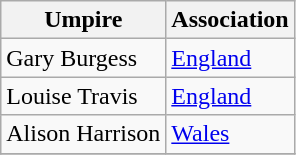<table class="wikitable collapsible">
<tr>
<th>Umpire</th>
<th>Association</th>
</tr>
<tr>
<td>Gary Burgess</td>
<td><a href='#'>England</a></td>
</tr>
<tr>
<td>Louise Travis</td>
<td><a href='#'>England</a></td>
</tr>
<tr>
<td>Alison Harrison</td>
<td><a href='#'>Wales</a></td>
</tr>
<tr>
</tr>
</table>
